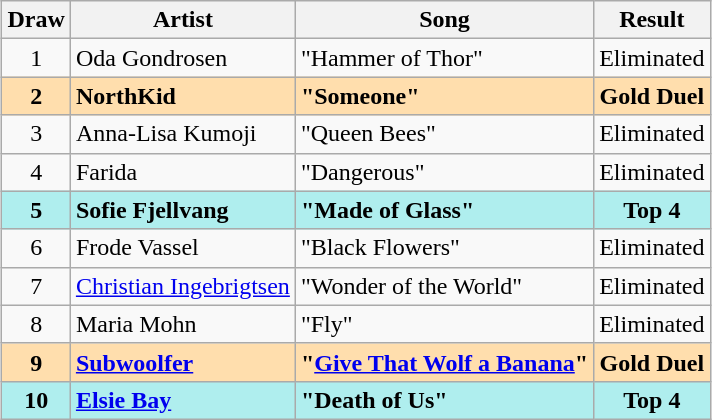<table class="sortable wikitable" style="margin: 1em auto 1em auto; text-align:center">
<tr>
<th scope="col">Draw</th>
<th scope="col">Artist</th>
<th scope="col">Song</th>
<th scope="col">Result</th>
</tr>
<tr>
<td>1</td>
<td align="left">Oda Gondrosen</td>
<td align="left">"Hammer of Thor"</td>
<td>Eliminated</td>
</tr>
<tr style="background: navajowhite; font-weight: bold;">
<td>2</td>
<td align="left">NorthKid</td>
<td align="left">"Someone"</td>
<td>Gold Duel</td>
</tr>
<tr>
<td>3</td>
<td align="left">Anna-Lisa Kumoji</td>
<td align="left">"Queen Bees"</td>
<td>Eliminated</td>
</tr>
<tr>
<td>4</td>
<td align="left">Farida</td>
<td align="left">"Dangerous"</td>
<td>Eliminated</td>
</tr>
<tr style="background: paleturquoise; font-weight: bold;">
<td>5</td>
<td align="left">Sofie Fjellvang</td>
<td align="left">"Made of Glass"</td>
<td>Top 4</td>
</tr>
<tr>
<td>6</td>
<td align="left">Frode Vassel</td>
<td align="left">"Black Flowers"</td>
<td>Eliminated</td>
</tr>
<tr>
<td>7</td>
<td align="left"><a href='#'>Christian Ingebrigtsen</a></td>
<td align="left">"Wonder of the World"</td>
<td>Eliminated</td>
</tr>
<tr>
<td>8</td>
<td align="left">Maria Mohn</td>
<td align="left">"Fly"</td>
<td>Eliminated</td>
</tr>
<tr style="background: navajowhite; font-weight: bold;">
<td>9</td>
<td align="left"><a href='#'>Subwoolfer</a></td>
<td align="left">"<a href='#'>Give That Wolf a Banana</a>"</td>
<td>Gold Duel</td>
</tr>
<tr style="background: paleturquoise; font-weight: bold;">
<td>10</td>
<td align="left"><a href='#'>Elsie Bay</a></td>
<td align="left">"Death of Us"</td>
<td>Top 4</td>
</tr>
</table>
